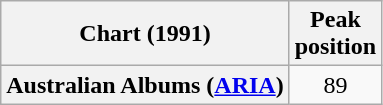<table class="wikitable plainrowheaders" style="text-align:center">
<tr>
<th scope="col">Chart (1991)</th>
<th scope="col">Peak<br>position</th>
</tr>
<tr>
<th scope="row">Australian Albums (<a href='#'>ARIA</a>)</th>
<td>89</td>
</tr>
</table>
